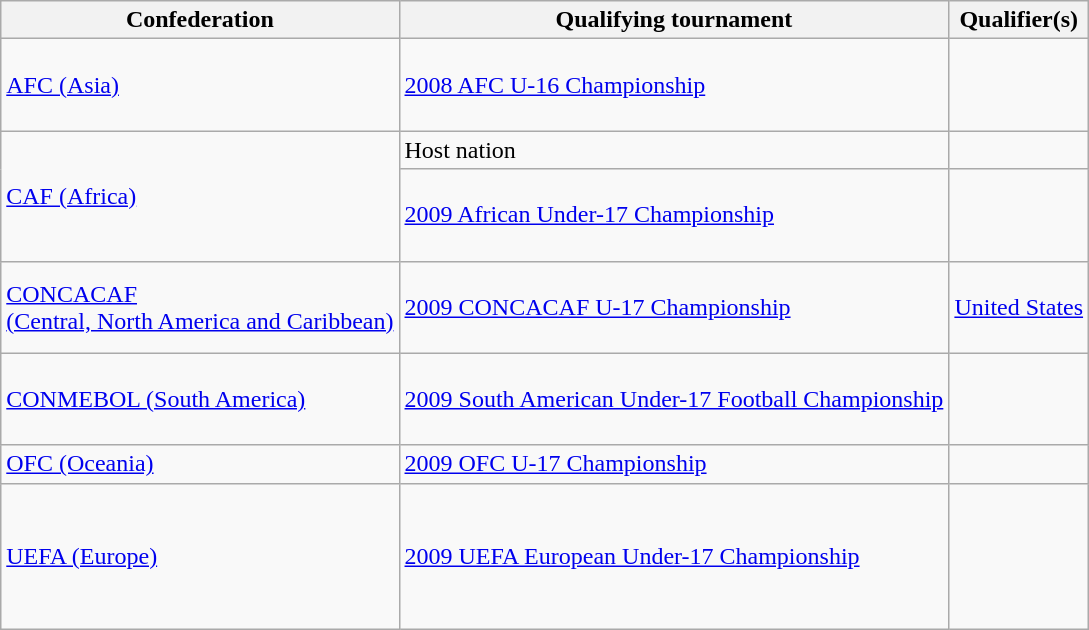<table class=wikitable>
<tr>
<th>Confederation</th>
<th>Qualifying tournament</th>
<th>Qualifier(s)</th>
</tr>
<tr>
<td><a href='#'>AFC (Asia)</a></td>
<td><a href='#'>2008 AFC U-16 Championship</a></td>
<td> <br>  <br>  <br></td>
</tr>
<tr>
<td rowspan=2><a href='#'>CAF (Africa)</a></td>
<td>Host nation</td>
<td></td>
</tr>
<tr>
<td><a href='#'>2009 African Under-17 Championship</a></td>
<td><br>  <br> <br> </td>
</tr>
<tr>
<td><a href='#'>CONCACAF <br>(Central, North America and Caribbean)</a></td>
<td><a href='#'>2009 CONCACAF U-17 Championship</a></td>
<td> <br>  <a href='#'>United States</a> <br>  <br> </td>
</tr>
<tr>
<td><a href='#'>CONMEBOL (South America)</a></td>
<td><a href='#'>2009 South American Under-17 Football Championship</a></td>
<td> <br>  <br>  <br> </td>
</tr>
<tr>
<td><a href='#'>OFC (Oceania)</a></td>
<td><a href='#'>2009 OFC U-17 Championship</a></td>
<td></td>
</tr>
<tr>
<td><a href='#'>UEFA (Europe)</a></td>
<td><a href='#'>2009 UEFA European Under-17 Championship</a></td>
<td> <br>    <br> <br>  <br>  <br> </td>
</tr>
</table>
